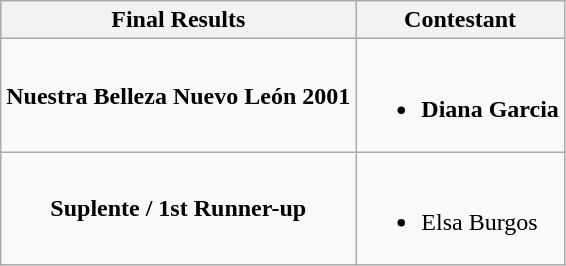<table class="wikitable">
<tr>
<th>Final Results</th>
<th>Contestant</th>
</tr>
<tr>
<td align="center"><strong>Nuestra Belleza Nuevo León 2001</strong></td>
<td><br><ul><li><strong>Diana Garcia</strong></li></ul></td>
</tr>
<tr>
<td align="center"><strong>Suplente / 1st Runner-up</strong></td>
<td><br><ul><li>Elsa Burgos</li></ul></td>
</tr>
</table>
